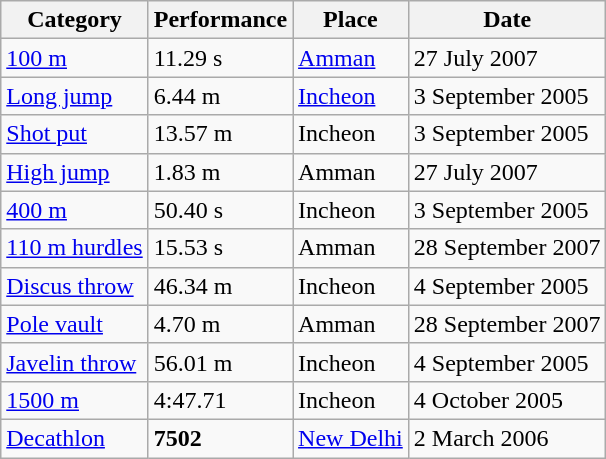<table class="wikitable">
<tr>
<th>Category</th>
<th>Performance</th>
<th>Place</th>
<th>Date</th>
</tr>
<tr>
<td align="left"><a href='#'>100 m</a></td>
<td>11.29 s</td>
<td><a href='#'>Amman</a></td>
<td>27 July 2007</td>
</tr>
<tr>
<td align="left"><a href='#'>Long jump</a></td>
<td>6.44 m</td>
<td><a href='#'>Incheon</a></td>
<td>3 September 2005</td>
</tr>
<tr>
<td align="left"><a href='#'>Shot put</a></td>
<td>13.57 m</td>
<td>Incheon</td>
<td>3 September 2005</td>
</tr>
<tr>
<td align="left"><a href='#'>High jump</a></td>
<td>1.83 m</td>
<td>Amman</td>
<td>27 July 2007</td>
</tr>
<tr>
<td align="left"><a href='#'>400 m</a></td>
<td>50.40 s</td>
<td>Incheon</td>
<td>3 September 2005</td>
</tr>
<tr>
<td align="left"><a href='#'>110 m hurdles</a></td>
<td>15.53 s</td>
<td>Amman</td>
<td>28 September 2007</td>
</tr>
<tr>
<td align="left"><a href='#'>Discus throw</a></td>
<td>46.34 m</td>
<td>Incheon</td>
<td>4 September 2005</td>
</tr>
<tr>
<td align="left"><a href='#'>Pole vault</a></td>
<td>4.70 m</td>
<td>Amman</td>
<td>28 September 2007</td>
</tr>
<tr>
<td align="left"><a href='#'>Javelin throw</a></td>
<td>56.01 m</td>
<td>Incheon</td>
<td>4 September 2005</td>
</tr>
<tr>
<td align="left"><a href='#'>1500 m</a></td>
<td>4:47.71</td>
<td>Incheon</td>
<td>4 October 2005</td>
</tr>
<tr>
<td align="left"><a href='#'>Decathlon</a></td>
<td><strong>7502</strong></td>
<td><a href='#'>New Delhi</a></td>
<td>2 March 2006</td>
</tr>
</table>
